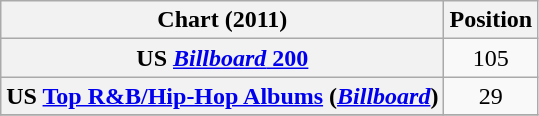<table class="wikitable plainrowheaders sortable" style="text-align:center;">
<tr>
<th align="left">Chart (2011)</th>
<th align="left">Position</th>
</tr>
<tr>
<th scope="row">US <a href='#'><em>Billboard</em> 200</a></th>
<td style="text-align:center;">105</td>
</tr>
<tr>
<th scope="row">US <a href='#'>Top R&B/Hip-Hop Albums</a> (<em><a href='#'>Billboard</a></em>)</th>
<td style="text-align:center;">29</td>
</tr>
<tr>
</tr>
</table>
